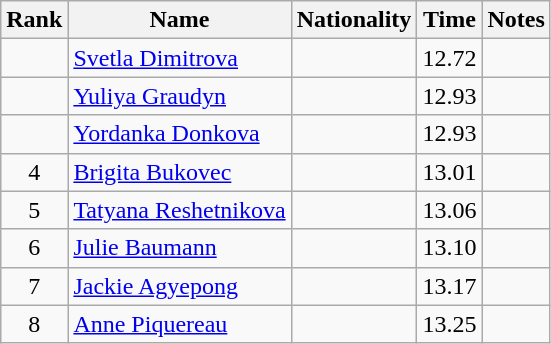<table class="wikitable sortable" style="text-align:center">
<tr>
<th>Rank</th>
<th>Name</th>
<th>Nationality</th>
<th>Time</th>
<th>Notes</th>
</tr>
<tr>
<td></td>
<td align=left><a href='#'>Svetla Dimitrova</a></td>
<td align=left></td>
<td>12.72</td>
<td></td>
</tr>
<tr>
<td></td>
<td align=left><a href='#'>Yuliya Graudyn</a></td>
<td align=left></td>
<td>12.93</td>
<td></td>
</tr>
<tr>
<td></td>
<td align=left><a href='#'>Yordanka Donkova</a></td>
<td align=left></td>
<td>12.93</td>
<td></td>
</tr>
<tr>
<td>4</td>
<td align=left><a href='#'>Brigita Bukovec</a></td>
<td align=left></td>
<td>13.01</td>
<td></td>
</tr>
<tr>
<td>5</td>
<td align=left><a href='#'>Tatyana Reshetnikova</a></td>
<td align=left></td>
<td>13.06</td>
<td></td>
</tr>
<tr>
<td>6</td>
<td align=left><a href='#'>Julie Baumann</a></td>
<td align=left></td>
<td>13.10</td>
<td></td>
</tr>
<tr>
<td>7</td>
<td align=left><a href='#'>Jackie Agyepong</a></td>
<td align=left></td>
<td>13.17</td>
<td></td>
</tr>
<tr>
<td>8</td>
<td align=left><a href='#'>Anne Piquereau</a></td>
<td align=left></td>
<td>13.25</td>
<td></td>
</tr>
</table>
